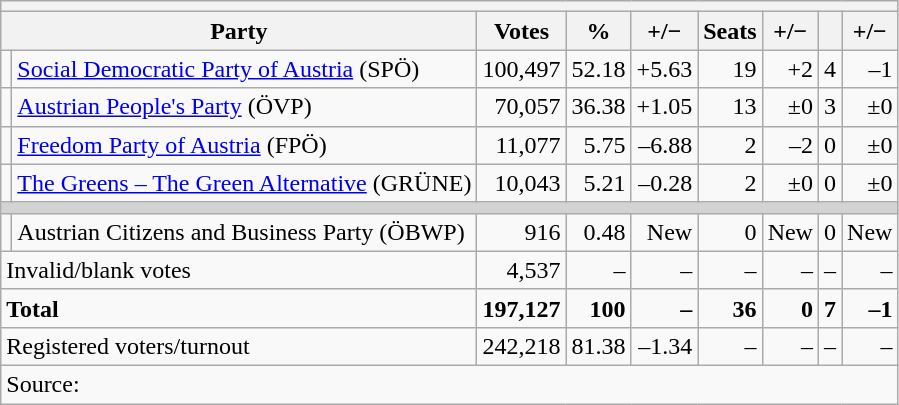<table class=wikitable style=text-align:right>
<tr>
<th colspan="9"></th>
</tr>
<tr>
<th colspan=2>Party</th>
<th>Votes</th>
<th>%</th>
<th>+/−</th>
<th>Seats</th>
<th>+/−</th>
<th></th>
<th>+/−</th>
</tr>
<tr>
<td bgcolor=></td>
<td align=left><a href='#'>Social Democratic Party of Austria</a> (SPÖ)</td>
<td>100,497</td>
<td>52.18</td>
<td>+5.63</td>
<td>19</td>
<td>+2</td>
<td>4</td>
<td>–1</td>
</tr>
<tr>
<td bgcolor=></td>
<td align=left><a href='#'>Austrian People's Party</a> (ÖVP)</td>
<td>70,057</td>
<td>36.38</td>
<td>+1.05</td>
<td>13</td>
<td>±0</td>
<td>3</td>
<td>±0</td>
</tr>
<tr>
<td bgcolor=></td>
<td align=left><a href='#'>Freedom Party of Austria</a> (FPÖ)</td>
<td>11,077</td>
<td>5.75</td>
<td>–6.88</td>
<td>2</td>
<td>–2</td>
<td>0</td>
<td>±0</td>
</tr>
<tr>
<td bgcolor=></td>
<td align=left><a href='#'>The Greens – The Green Alternative</a> (GRÜNE)</td>
<td>10,043</td>
<td>5.21</td>
<td>–0.28</td>
<td>2</td>
<td>±0</td>
<td>0</td>
<td>±0</td>
</tr>
<tr>
<td colspan=9 bgcolor=lightgrey></td>
</tr>
<tr>
<td></td>
<td align=left>Austrian Citizens and Business Party (ÖBWP)</td>
<td>916</td>
<td>0.48</td>
<td>New</td>
<td>0</td>
<td>New</td>
<td>0</td>
<td>New</td>
</tr>
<tr>
<td colspan=2 align=left>Invalid/blank votes</td>
<td>4,537</td>
<td>–</td>
<td>–</td>
<td>–</td>
<td>–</td>
<td>–</td>
<td>–</td>
</tr>
<tr>
<td colspan=2 align=left><strong>Total</strong></td>
<td><strong>197,127</strong></td>
<td><strong>100</strong></td>
<td><strong>–</strong></td>
<td><strong>36</strong></td>
<td><strong>0</strong></td>
<td><strong>7</strong></td>
<td><strong>–1</strong></td>
</tr>
<tr>
<td align=left colspan=2>Registered voters/turnout</td>
<td>242,218</td>
<td>81.38</td>
<td>–1.34</td>
<td>–</td>
<td>–</td>
<td>–</td>
<td>–</td>
</tr>
<tr>
<td align=left colspan=9>Source: </td>
</tr>
</table>
